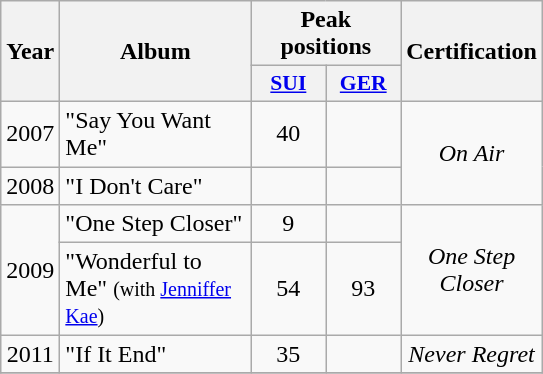<table class="wikitable">
<tr>
<th align="center" rowspan="2" width="10">Year</th>
<th align="center" rowspan="2" width="120">Album</th>
<th align="center" colspan="2" width="20">Peak positions</th>
<th align="center" rowspan="2" width="70">Certification</th>
</tr>
<tr>
<th scope="col" style="width:3em;font-size:90%;"><a href='#'>SUI</a><br></th>
<th scope="col" style="width:3em;font-size:90%;"><a href='#'>GER</a><br></th>
</tr>
<tr>
<td style="text-align:center;">2007</td>
<td>"Say You Want Me"</td>
<td style="text-align:center;">40</td>
<td style="text-align:center;"></td>
<td style="text-align:center;" rowspan=2><em>On Air</em></td>
</tr>
<tr>
<td style="text-align:center;">2008</td>
<td>"I Don't Care"</td>
<td style="text-align:center;"></td>
<td style="text-align:center;"></td>
</tr>
<tr>
<td style="text-align:center;" rowspan=2>2009</td>
<td>"One Step Closer"</td>
<td style="text-align:center;">9</td>
<td style="text-align:center;"></td>
<td style="text-align:center;" rowspan=2><em>One Step Closer</em></td>
</tr>
<tr>
<td>"Wonderful to Me" <small>(with <a href='#'>Jenniffer Kae</a>)</small></td>
<td style="text-align:center;">54</td>
<td style="text-align:center;">93</td>
</tr>
<tr>
<td style="text-align:center;">2011</td>
<td>"If It End"</td>
<td style="text-align:center;">35</td>
<td style="text-align:center;"></td>
<td style="text-align:center;"><em>Never Regret</em></td>
</tr>
<tr>
</tr>
</table>
